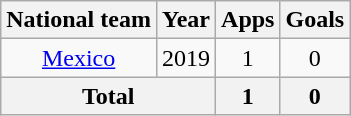<table class="wikitable" style="text-align: center;">
<tr>
<th>National team</th>
<th>Year</th>
<th>Apps</th>
<th>Goals</th>
</tr>
<tr>
<td rowspan="1" valign="center"><a href='#'>Mexico</a></td>
<td>2019</td>
<td>1</td>
<td>0</td>
</tr>
<tr>
<th colspan="2">Total</th>
<th>1</th>
<th>0</th>
</tr>
</table>
